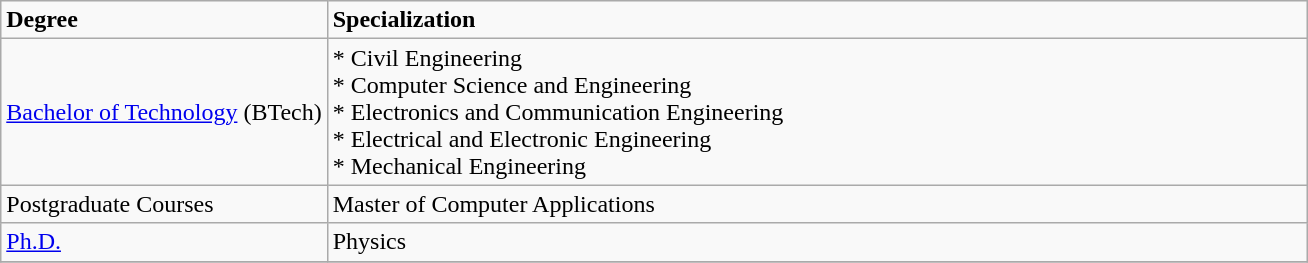<table class="wikitable">
<tr>
<td style="width:25%;"><strong>Degree</strong></td>
<td><strong>Specialization</strong></td>
</tr>
<tr>
<td style="width:25%;"><a href='#'>Bachelor of Technology</a> (BTech)</td>
<td>* Civil Engineering <br> * Computer Science and Engineering <br> * Electronics and Communication Engineering <br> * Electrical and Electronic Engineering <br> * Mechanical Engineering</td>
</tr>
<tr>
<td style="width:25%;">Postgraduate Courses</td>
<td>Master of Computer Applications</td>
</tr>
<tr>
<td style="width:25%;"><a href='#'>Ph.D.</a></td>
<td>Physics</td>
</tr>
<tr>
</tr>
</table>
